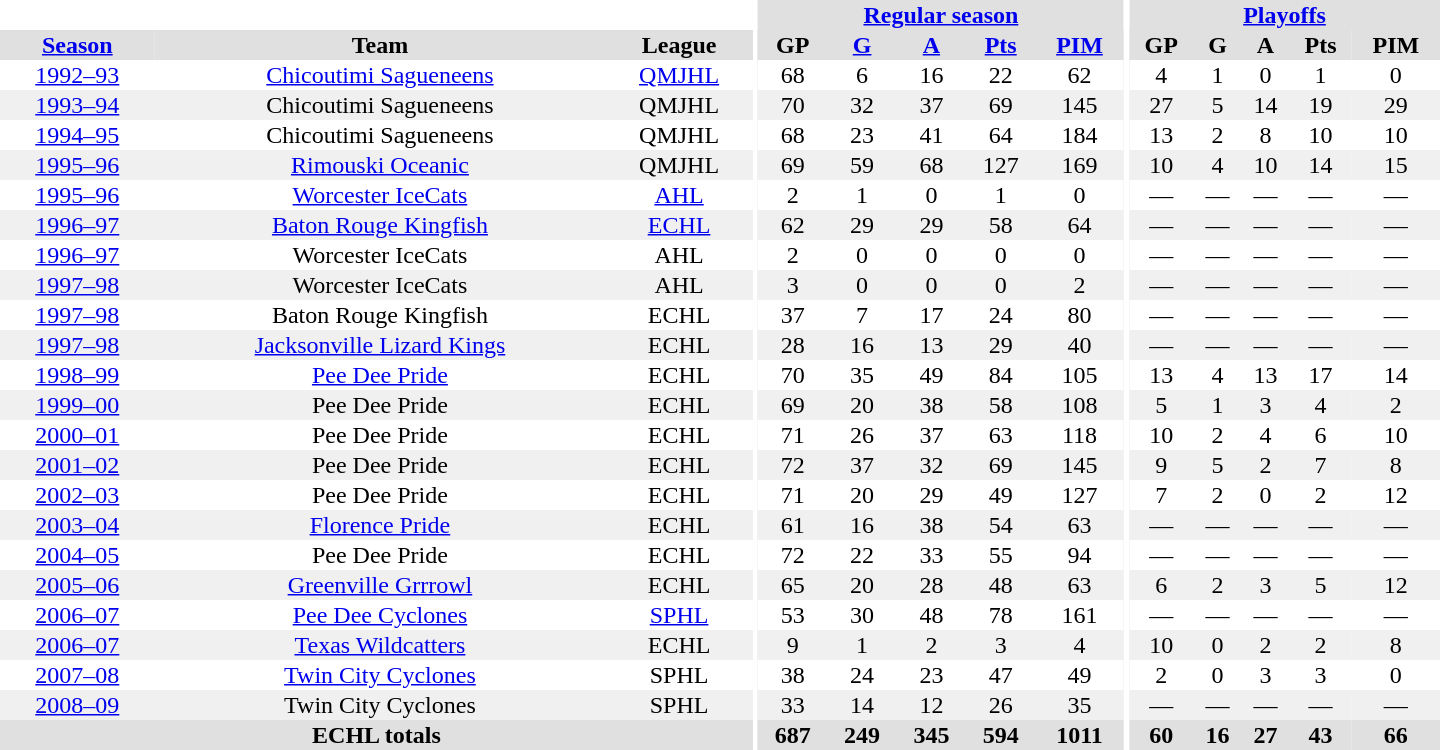<table border="0" cellpadding="1" cellspacing="0" style="text-align:center; width:60em">
<tr bgcolor="#e0e0e0">
<th colspan="3" bgcolor="#ffffff"></th>
<th rowspan="99" bgcolor="#ffffff"></th>
<th colspan="5"><a href='#'>Regular season</a></th>
<th rowspan="99" bgcolor="#ffffff"></th>
<th colspan="5"><a href='#'>Playoffs</a></th>
</tr>
<tr bgcolor="#e0e0e0">
<th><a href='#'>Season</a></th>
<th>Team</th>
<th>League</th>
<th>GP</th>
<th><a href='#'>G</a></th>
<th><a href='#'>A</a></th>
<th><a href='#'>Pts</a></th>
<th><a href='#'>PIM</a></th>
<th>GP</th>
<th>G</th>
<th>A</th>
<th>Pts</th>
<th>PIM</th>
</tr>
<tr>
<td><a href='#'>1992–93</a></td>
<td><a href='#'>Chicoutimi Sagueneens</a></td>
<td><a href='#'>QMJHL</a></td>
<td>68</td>
<td>6</td>
<td>16</td>
<td>22</td>
<td>62</td>
<td>4</td>
<td>1</td>
<td>0</td>
<td>1</td>
<td>0</td>
</tr>
<tr bgcolor="#f0f0f0">
<td><a href='#'>1993–94</a></td>
<td>Chicoutimi Sagueneens</td>
<td>QMJHL</td>
<td>70</td>
<td>32</td>
<td>37</td>
<td>69</td>
<td>145</td>
<td>27</td>
<td>5</td>
<td>14</td>
<td>19</td>
<td>29</td>
</tr>
<tr>
<td><a href='#'>1994–95</a></td>
<td>Chicoutimi Sagueneens</td>
<td>QMJHL</td>
<td>68</td>
<td>23</td>
<td>41</td>
<td>64</td>
<td>184</td>
<td>13</td>
<td>2</td>
<td>8</td>
<td>10</td>
<td>10</td>
</tr>
<tr bgcolor="#f0f0f0">
<td><a href='#'>1995–96</a></td>
<td><a href='#'>Rimouski Oceanic</a></td>
<td>QMJHL</td>
<td>69</td>
<td>59</td>
<td>68</td>
<td>127</td>
<td>169</td>
<td>10</td>
<td>4</td>
<td>10</td>
<td>14</td>
<td>15</td>
</tr>
<tr>
<td><a href='#'>1995–96</a></td>
<td><a href='#'>Worcester IceCats</a></td>
<td><a href='#'>AHL</a></td>
<td>2</td>
<td>1</td>
<td>0</td>
<td>1</td>
<td>0</td>
<td>—</td>
<td>—</td>
<td>—</td>
<td>—</td>
<td>—</td>
</tr>
<tr bgcolor="#f0f0f0">
<td><a href='#'>1996–97</a></td>
<td><a href='#'>Baton Rouge Kingfish</a></td>
<td><a href='#'>ECHL</a></td>
<td>62</td>
<td>29</td>
<td>29</td>
<td>58</td>
<td>64</td>
<td>—</td>
<td>—</td>
<td>—</td>
<td>—</td>
<td>—</td>
</tr>
<tr>
<td><a href='#'>1996–97</a></td>
<td>Worcester IceCats</td>
<td>AHL</td>
<td>2</td>
<td>0</td>
<td>0</td>
<td>0</td>
<td>0</td>
<td>—</td>
<td>—</td>
<td>—</td>
<td>—</td>
<td>—</td>
</tr>
<tr bgcolor="#f0f0f0">
<td><a href='#'>1997–98</a></td>
<td>Worcester IceCats</td>
<td>AHL</td>
<td>3</td>
<td>0</td>
<td>0</td>
<td>0</td>
<td>2</td>
<td>—</td>
<td>—</td>
<td>—</td>
<td>—</td>
<td>—</td>
</tr>
<tr>
<td><a href='#'>1997–98</a></td>
<td>Baton Rouge Kingfish</td>
<td>ECHL</td>
<td>37</td>
<td>7</td>
<td>17</td>
<td>24</td>
<td>80</td>
<td>—</td>
<td>—</td>
<td>—</td>
<td>—</td>
<td>—</td>
</tr>
<tr bgcolor="#f0f0f0">
<td><a href='#'>1997–98</a></td>
<td><a href='#'>Jacksonville Lizard Kings</a></td>
<td>ECHL</td>
<td>28</td>
<td>16</td>
<td>13</td>
<td>29</td>
<td>40</td>
<td>—</td>
<td>—</td>
<td>—</td>
<td>—</td>
<td>—</td>
</tr>
<tr>
<td><a href='#'>1998–99</a></td>
<td><a href='#'>Pee Dee Pride</a></td>
<td>ECHL</td>
<td>70</td>
<td>35</td>
<td>49</td>
<td>84</td>
<td>105</td>
<td>13</td>
<td>4</td>
<td>13</td>
<td>17</td>
<td>14</td>
</tr>
<tr bgcolor="#f0f0f0">
<td><a href='#'>1999–00</a></td>
<td>Pee Dee Pride</td>
<td>ECHL</td>
<td>69</td>
<td>20</td>
<td>38</td>
<td>58</td>
<td>108</td>
<td>5</td>
<td>1</td>
<td>3</td>
<td>4</td>
<td>2</td>
</tr>
<tr>
<td><a href='#'>2000–01</a></td>
<td>Pee Dee Pride</td>
<td>ECHL</td>
<td>71</td>
<td>26</td>
<td>37</td>
<td>63</td>
<td>118</td>
<td>10</td>
<td>2</td>
<td>4</td>
<td>6</td>
<td>10</td>
</tr>
<tr bgcolor="#f0f0f0">
<td><a href='#'>2001–02</a></td>
<td>Pee Dee Pride</td>
<td>ECHL</td>
<td>72</td>
<td>37</td>
<td>32</td>
<td>69</td>
<td>145</td>
<td>9</td>
<td>5</td>
<td>2</td>
<td>7</td>
<td>8</td>
</tr>
<tr>
<td><a href='#'>2002–03</a></td>
<td>Pee Dee Pride</td>
<td>ECHL</td>
<td>71</td>
<td>20</td>
<td>29</td>
<td>49</td>
<td>127</td>
<td>7</td>
<td>2</td>
<td>0</td>
<td>2</td>
<td>12</td>
</tr>
<tr bgcolor="#f0f0f0">
<td><a href='#'>2003–04</a></td>
<td><a href='#'>Florence Pride</a></td>
<td>ECHL</td>
<td>61</td>
<td>16</td>
<td>38</td>
<td>54</td>
<td>63</td>
<td>—</td>
<td>—</td>
<td>—</td>
<td>—</td>
<td>—</td>
</tr>
<tr>
<td><a href='#'>2004–05</a></td>
<td>Pee Dee Pride</td>
<td>ECHL</td>
<td>72</td>
<td>22</td>
<td>33</td>
<td>55</td>
<td>94</td>
<td>—</td>
<td>—</td>
<td>—</td>
<td>—</td>
<td>—</td>
</tr>
<tr bgcolor="#f0f0f0">
<td><a href='#'>2005–06</a></td>
<td><a href='#'>Greenville Grrrowl</a></td>
<td>ECHL</td>
<td>65</td>
<td>20</td>
<td>28</td>
<td>48</td>
<td>63</td>
<td>6</td>
<td>2</td>
<td>3</td>
<td>5</td>
<td>12</td>
</tr>
<tr>
<td><a href='#'>2006–07</a></td>
<td><a href='#'>Pee Dee Cyclones</a></td>
<td><a href='#'>SPHL</a></td>
<td>53</td>
<td>30</td>
<td>48</td>
<td>78</td>
<td>161</td>
<td>—</td>
<td>—</td>
<td>—</td>
<td>—</td>
<td>—</td>
</tr>
<tr bgcolor="#f0f0f0">
<td><a href='#'>2006–07</a></td>
<td><a href='#'>Texas Wildcatters</a></td>
<td>ECHL</td>
<td>9</td>
<td>1</td>
<td>2</td>
<td>3</td>
<td>4</td>
<td>10</td>
<td>0</td>
<td>2</td>
<td>2</td>
<td>8</td>
</tr>
<tr>
<td><a href='#'>2007–08</a></td>
<td><a href='#'>Twin City Cyclones</a></td>
<td>SPHL</td>
<td>38</td>
<td>24</td>
<td>23</td>
<td>47</td>
<td>49</td>
<td>2</td>
<td>0</td>
<td>3</td>
<td>3</td>
<td>0</td>
</tr>
<tr bgcolor="#f0f0f0">
<td><a href='#'>2008–09</a></td>
<td>Twin City Cyclones</td>
<td>SPHL</td>
<td>33</td>
<td>14</td>
<td>12</td>
<td>26</td>
<td>35</td>
<td>—</td>
<td>—</td>
<td>—</td>
<td>—</td>
<td>—</td>
</tr>
<tr>
</tr>
<tr ALIGN="center" bgcolor="#e0e0e0">
<th colspan="3">ECHL totals</th>
<th ALIGN="center">687</th>
<th ALIGN="center">249</th>
<th ALIGN="center">345</th>
<th ALIGN="center">594</th>
<th ALIGN="center">1011</th>
<th ALIGN="center">60</th>
<th ALIGN="center">16</th>
<th ALIGN="center">27</th>
<th ALIGN="center">43</th>
<th ALIGN="center">66</th>
</tr>
</table>
